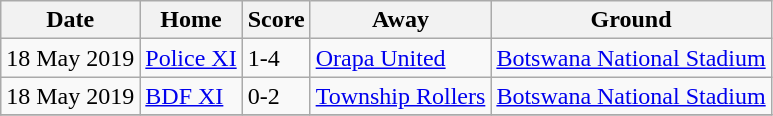<table class="wikitable sortable">
<tr>
<th>Date</th>
<th>Home</th>
<th>Score</th>
<th>Away</th>
<th>Ground</th>
</tr>
<tr>
<td>18 May 2019</td>
<td><a href='#'>Police XI</a></td>
<td>1-4</td>
<td><a href='#'>Orapa United</a></td>
<td><a href='#'>Botswana National Stadium</a></td>
</tr>
<tr>
<td>18 May 2019</td>
<td><a href='#'>BDF XI</a></td>
<td>0-2</td>
<td><a href='#'>Township Rollers</a></td>
<td><a href='#'>Botswana National Stadium</a></td>
</tr>
<tr>
</tr>
</table>
